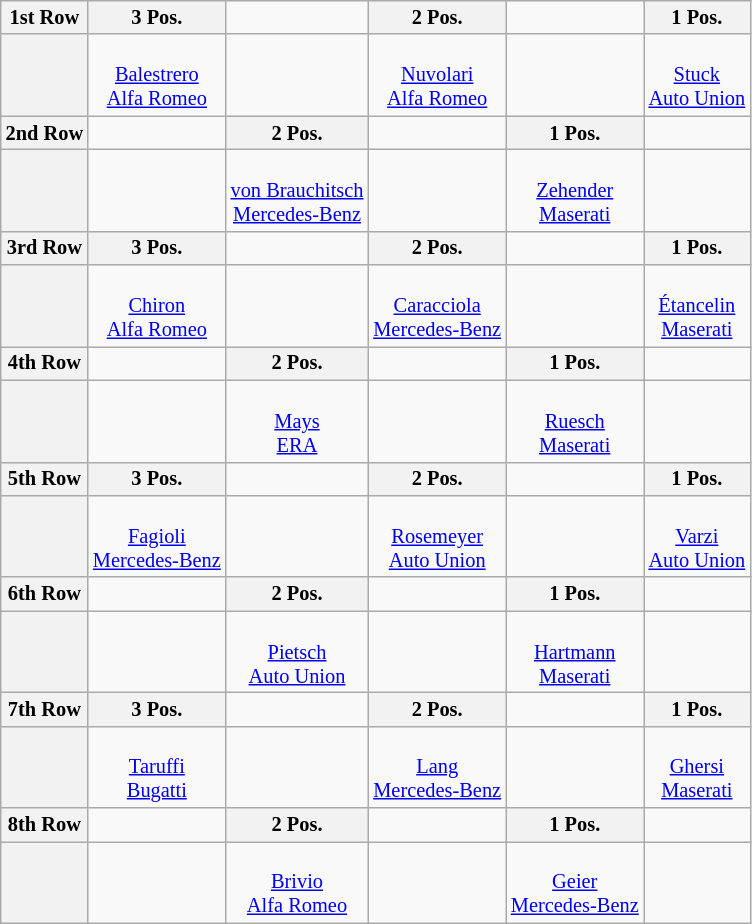<table class="wikitable" style="font-size: 85%;">
<tr>
<th>1st Row</th>
<th>3 Pos.</th>
<td></td>
<th>2 Pos.</th>
<td></td>
<th>1 Pos.</th>
</tr>
<tr align="center">
<th></th>
<td><br><a href='#'>Balestrero</a><br><a href='#'>Alfa Romeo</a></td>
<td></td>
<td><br><a href='#'>Nuvolari</a><br><a href='#'>Alfa Romeo</a></td>
<td></td>
<td><br><a href='#'>Stuck</a><br><a href='#'>Auto Union</a></td>
</tr>
<tr>
<th>2nd Row</th>
<td></td>
<th>2 Pos.</th>
<td></td>
<th>1 Pos.</th>
<td></td>
</tr>
<tr align="center">
<th></th>
<td></td>
<td><br><a href='#'>von Brauchitsch</a><br><a href='#'>Mercedes-Benz</a></td>
<td></td>
<td><br><a href='#'>Zehender</a><br><a href='#'>Maserati</a></td>
<td></td>
</tr>
<tr>
<th>3rd Row</th>
<th>3 Pos.</th>
<td></td>
<th>2 Pos.</th>
<td></td>
<th>1 Pos.</th>
</tr>
<tr align="center">
<th></th>
<td><br><a href='#'>Chiron</a><br><a href='#'>Alfa Romeo</a></td>
<td></td>
<td><br><a href='#'>Caracciola</a><br><a href='#'>Mercedes-Benz</a></td>
<td></td>
<td><br><a href='#'>Étancelin</a><br><a href='#'>Maserati</a></td>
</tr>
<tr>
<th>4th Row</th>
<td></td>
<th>2 Pos.</th>
<td></td>
<th>1 Pos.</th>
<td></td>
</tr>
<tr align="center">
<th></th>
<td></td>
<td><br><a href='#'>Mays</a><br><a href='#'>ERA</a></td>
<td></td>
<td><br><a href='#'>Ruesch</a><br><a href='#'>Maserati</a></td>
<td></td>
</tr>
<tr>
<th>5th Row</th>
<th>3 Pos.</th>
<td></td>
<th>2 Pos.</th>
<td></td>
<th>1 Pos.</th>
</tr>
<tr align="center">
<th></th>
<td><br><a href='#'>Fagioli</a><br><a href='#'>Mercedes-Benz</a></td>
<td></td>
<td><br><a href='#'>Rosemeyer</a><br><a href='#'>Auto Union</a></td>
<td></td>
<td><br><a href='#'>Varzi</a><br><a href='#'>Auto Union</a></td>
</tr>
<tr>
<th>6th Row</th>
<td></td>
<th>2 Pos.</th>
<td></td>
<th>1 Pos.</th>
<td></td>
</tr>
<tr align="center">
<th></th>
<td></td>
<td><br><a href='#'>Pietsch</a><br><a href='#'>Auto Union</a></td>
<td></td>
<td><br><a href='#'>Hartmann</a><br><a href='#'>Maserati</a></td>
<td></td>
</tr>
<tr>
<th>7th Row</th>
<th>3 Pos.</th>
<td></td>
<th>2 Pos.</th>
<td></td>
<th>1 Pos.</th>
</tr>
<tr align="center">
<th></th>
<td><br><a href='#'>Taruffi</a><br><a href='#'>Bugatti</a></td>
<td></td>
<td><br><a href='#'>Lang</a><br><a href='#'>Mercedes-Benz</a></td>
<td></td>
<td><br><a href='#'>Ghersi</a><br><a href='#'>Maserati</a></td>
</tr>
<tr>
<th>8th Row</th>
<td></td>
<th>2 Pos.</th>
<td></td>
<th>1 Pos.</th>
<td></td>
</tr>
<tr align="center">
<th></th>
<td></td>
<td><br><a href='#'>Brivio</a><br><a href='#'>Alfa Romeo</a></td>
<td></td>
<td><br><a href='#'>Geier</a><br><a href='#'>Mercedes-Benz</a></td>
<td></td>
</tr>
</table>
